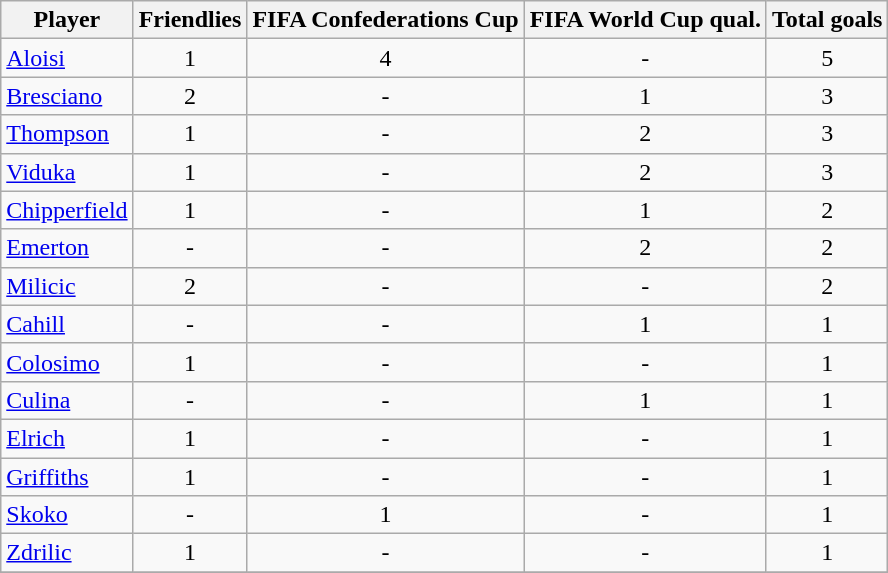<table class="wikitable sortable" style="text-align: left;">
<tr>
<th>Player</th>
<th>Friendlies</th>
<th>FIFA Confederations Cup</th>
<th>FIFA World Cup qual.</th>
<th>Total goals</th>
</tr>
<tr>
<td><a href='#'>Aloisi</a></td>
<td align=center>1</td>
<td align=center>4</td>
<td align=center>-</td>
<td align=center>5</td>
</tr>
<tr>
<td><a href='#'>Bresciano</a></td>
<td align=center>2</td>
<td align=center>-</td>
<td align=center>1</td>
<td align=center>3</td>
</tr>
<tr>
<td><a href='#'>Thompson</a></td>
<td align=center>1</td>
<td align=center>-</td>
<td align=center>2</td>
<td align=center>3</td>
</tr>
<tr>
<td><a href='#'>Viduka</a></td>
<td align=center>1</td>
<td align=center>-</td>
<td align=center>2</td>
<td align=center>3</td>
</tr>
<tr>
<td><a href='#'>Chipperfield</a></td>
<td align=center>1</td>
<td align=center>-</td>
<td align=center>1</td>
<td align=center>2</td>
</tr>
<tr>
<td><a href='#'>Emerton</a></td>
<td align=center>-</td>
<td align=center>-</td>
<td align=center>2</td>
<td align=center>2</td>
</tr>
<tr>
<td><a href='#'>Milicic</a></td>
<td align=center>2</td>
<td align=center>-</td>
<td align=center>-</td>
<td align=center>2</td>
</tr>
<tr>
<td><a href='#'>Cahill</a></td>
<td align=center>-</td>
<td align=center>-</td>
<td align=center>1</td>
<td align=center>1</td>
</tr>
<tr>
<td><a href='#'>Colosimo</a></td>
<td align=center>1</td>
<td align=center>-</td>
<td align=center>-</td>
<td align=center>1</td>
</tr>
<tr>
<td><a href='#'>Culina</a></td>
<td align=center>-</td>
<td align=center>-</td>
<td align=center>1</td>
<td align=center>1</td>
</tr>
<tr>
<td><a href='#'>Elrich</a></td>
<td align=center>1</td>
<td align=center>-</td>
<td align=center>-</td>
<td align=center>1</td>
</tr>
<tr>
<td><a href='#'>Griffiths</a></td>
<td align=center>1</td>
<td align=center>-</td>
<td align=center>-</td>
<td align=center>1</td>
</tr>
<tr>
<td><a href='#'>Skoko</a></td>
<td align=center>-</td>
<td align=center>1</td>
<td align=center>-</td>
<td align=center>1</td>
</tr>
<tr>
<td><a href='#'>Zdrilic</a></td>
<td align=center>1</td>
<td align=center>-</td>
<td align=center>-</td>
<td align=center>1</td>
</tr>
<tr>
</tr>
</table>
